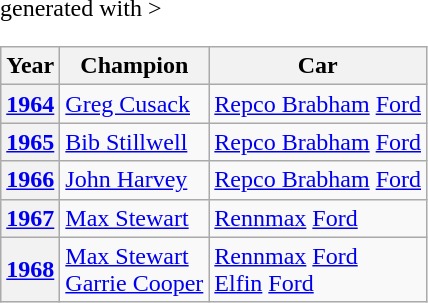<table class="wikitable" <hiddentext>generated with >
<tr>
<th>Year</th>
<th>Champion</th>
<th>Car</th>
</tr>
<tr>
<th><a href='#'>1964</a></th>
<td><a href='#'>Greg Cusack</a></td>
<td><a href='#'>Repco Brabham</a> <a href='#'>Ford</a></td>
</tr>
<tr>
<th><a href='#'>1965</a></th>
<td><a href='#'>Bib Stillwell</a></td>
<td><a href='#'>Repco Brabham</a> <a href='#'>Ford</a></td>
</tr>
<tr>
<th><a href='#'>1966</a></th>
<td><a href='#'>John Harvey</a></td>
<td><a href='#'>Repco Brabham</a> <a href='#'>Ford</a></td>
</tr>
<tr>
<th><a href='#'>1967</a></th>
<td><a href='#'>Max Stewart</a></td>
<td><a href='#'>Rennmax</a> <a href='#'>Ford</a></td>
</tr>
<tr>
<th><a href='#'>1968</a></th>
<td><a href='#'>Max Stewart</a><br> <a href='#'>Garrie Cooper</a></td>
<td><a href='#'>Rennmax</a> <a href='#'>Ford</a><br><a href='#'>Elfin</a> <a href='#'>Ford</a></td>
</tr>
</table>
